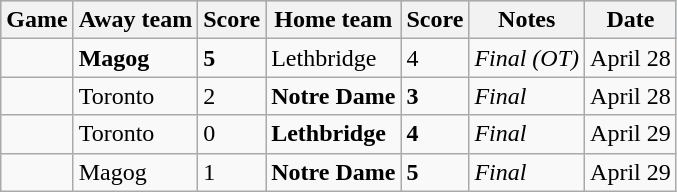<table class="wikitable">
<tr style="background:lightblue;">
<th>Game</th>
<th>Away team</th>
<th>Score</th>
<th>Home team</th>
<th>Score</th>
<th>Notes</th>
<th>Date</th>
</tr>
<tr>
<td></td>
<td><strong>Magog</strong></td>
<td><strong>5</strong></td>
<td>Lethbridge</td>
<td>4</td>
<td><em>Final (OT)</em></td>
<td>April 28</td>
</tr>
<tr>
<td></td>
<td>Toronto</td>
<td>2</td>
<td><strong>Notre Dame</strong></td>
<td><strong>3</strong></td>
<td><em>Final</em></td>
<td>April 28</td>
</tr>
<tr>
<td></td>
<td>Toronto</td>
<td>0</td>
<td><strong>Lethbridge</strong></td>
<td><strong>4</strong></td>
<td><em>Final</em></td>
<td>April 29</td>
</tr>
<tr>
<td></td>
<td>Magog</td>
<td>1</td>
<td><strong>Notre Dame</strong></td>
<td><strong>5</strong></td>
<td><em>Final</em></td>
<td>April 29</td>
</tr>
</table>
